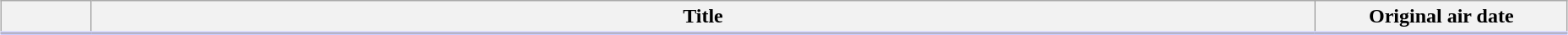<table class="wikitable" style="width:98%; margin:auto; background:#FFF;">
<tr style="border-bottom: 3px solid #CCF;">
<th style="width:4em;"></th>
<th>Title</th>
<th style="width:12em;">Original air date</th>
</tr>
<tr>
</tr>
</table>
